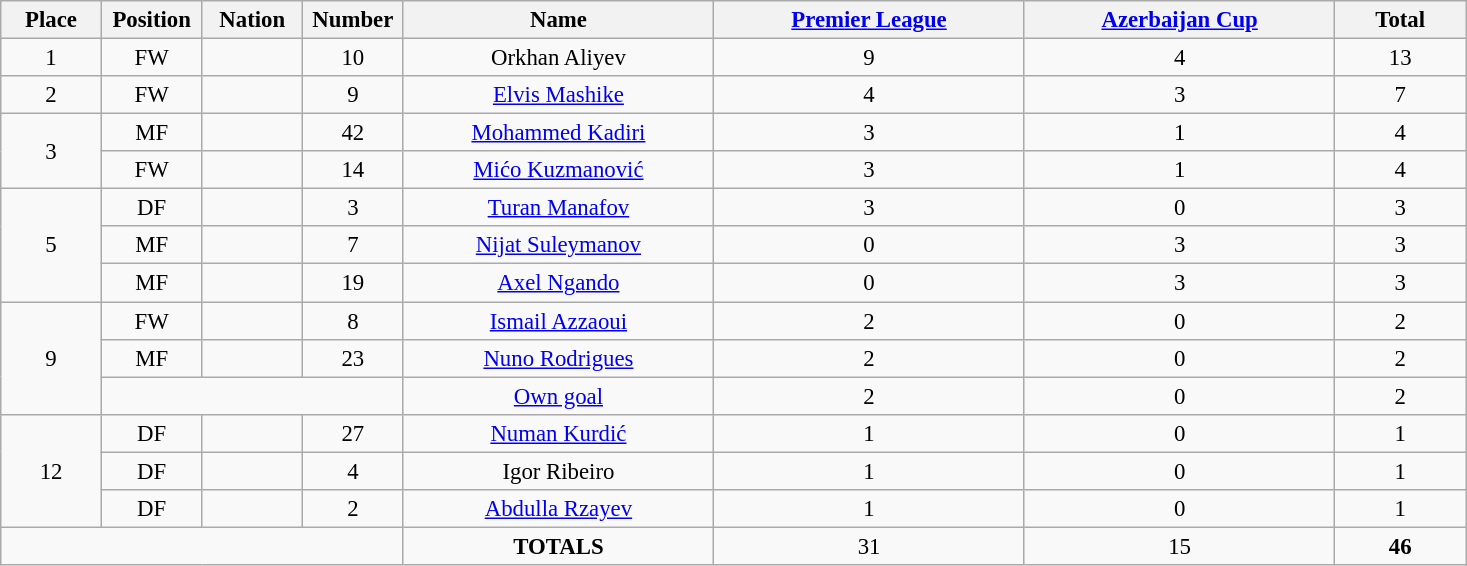<table class="wikitable" style="font-size: 95%; text-align: center;">
<tr>
<th width=60>Place</th>
<th width=60>Position</th>
<th width=60>Nation</th>
<th width=60>Number</th>
<th width=200>Name</th>
<th width=200><a href='#'>Premier League</a></th>
<th width=200><a href='#'>Azerbaijan Cup</a></th>
<th width=80><strong>Total</strong></th>
</tr>
<tr>
<td>1</td>
<td>FW</td>
<td></td>
<td>10</td>
<td>Orkhan Aliyev</td>
<td>9</td>
<td>4</td>
<td>13</td>
</tr>
<tr>
<td>2</td>
<td>FW</td>
<td></td>
<td>9</td>
<td><a href='#'>Elvis Mashike</a></td>
<td>4</td>
<td>3</td>
<td>7</td>
</tr>
<tr>
<td rowspan="2">3</td>
<td>MF</td>
<td></td>
<td>42</td>
<td><a href='#'>Mohammed Kadiri</a></td>
<td>3</td>
<td>1</td>
<td>4</td>
</tr>
<tr>
<td>FW</td>
<td></td>
<td>14</td>
<td><a href='#'>Mićo Kuzmanović</a></td>
<td>3</td>
<td>1</td>
<td>4</td>
</tr>
<tr>
<td rowspan="3">5</td>
<td>DF</td>
<td></td>
<td>3</td>
<td><a href='#'>Turan Manafov</a></td>
<td>3</td>
<td>0</td>
<td>3</td>
</tr>
<tr>
<td>MF</td>
<td></td>
<td>7</td>
<td><a href='#'>Nijat Suleymanov</a></td>
<td>0</td>
<td>3</td>
<td>3</td>
</tr>
<tr>
<td>MF</td>
<td></td>
<td>19</td>
<td><a href='#'>Axel Ngando</a></td>
<td>0</td>
<td>3</td>
<td>3</td>
</tr>
<tr>
<td rowspan="3">9</td>
<td>FW</td>
<td></td>
<td>8</td>
<td><a href='#'>Ismail Azzaoui</a></td>
<td>2</td>
<td>0</td>
<td>2</td>
</tr>
<tr>
<td>MF</td>
<td></td>
<td>23</td>
<td><a href='#'>Nuno Rodrigues</a></td>
<td>2</td>
<td>0</td>
<td>2</td>
</tr>
<tr>
<td colspan="3"></td>
<td><a href='#'>Own goal</a></td>
<td>2</td>
<td>0</td>
<td>2</td>
</tr>
<tr>
<td rowspan="3">12</td>
<td>DF</td>
<td></td>
<td>27</td>
<td><a href='#'>Numan Kurdić</a></td>
<td>1</td>
<td>0</td>
<td>1</td>
</tr>
<tr>
<td>DF</td>
<td></td>
<td>4</td>
<td>Igor Ribeiro</td>
<td>1</td>
<td>0</td>
<td>1</td>
</tr>
<tr>
<td>DF</td>
<td></td>
<td>2</td>
<td><a href='#'>Abdulla Rzayev</a></td>
<td>1</td>
<td>0</td>
<td>1</td>
</tr>
<tr>
<td colspan="4"></td>
<td><strong>TOTALS</strong></td>
<td>31</td>
<td>15</td>
<td><strong>46</strong></td>
</tr>
</table>
